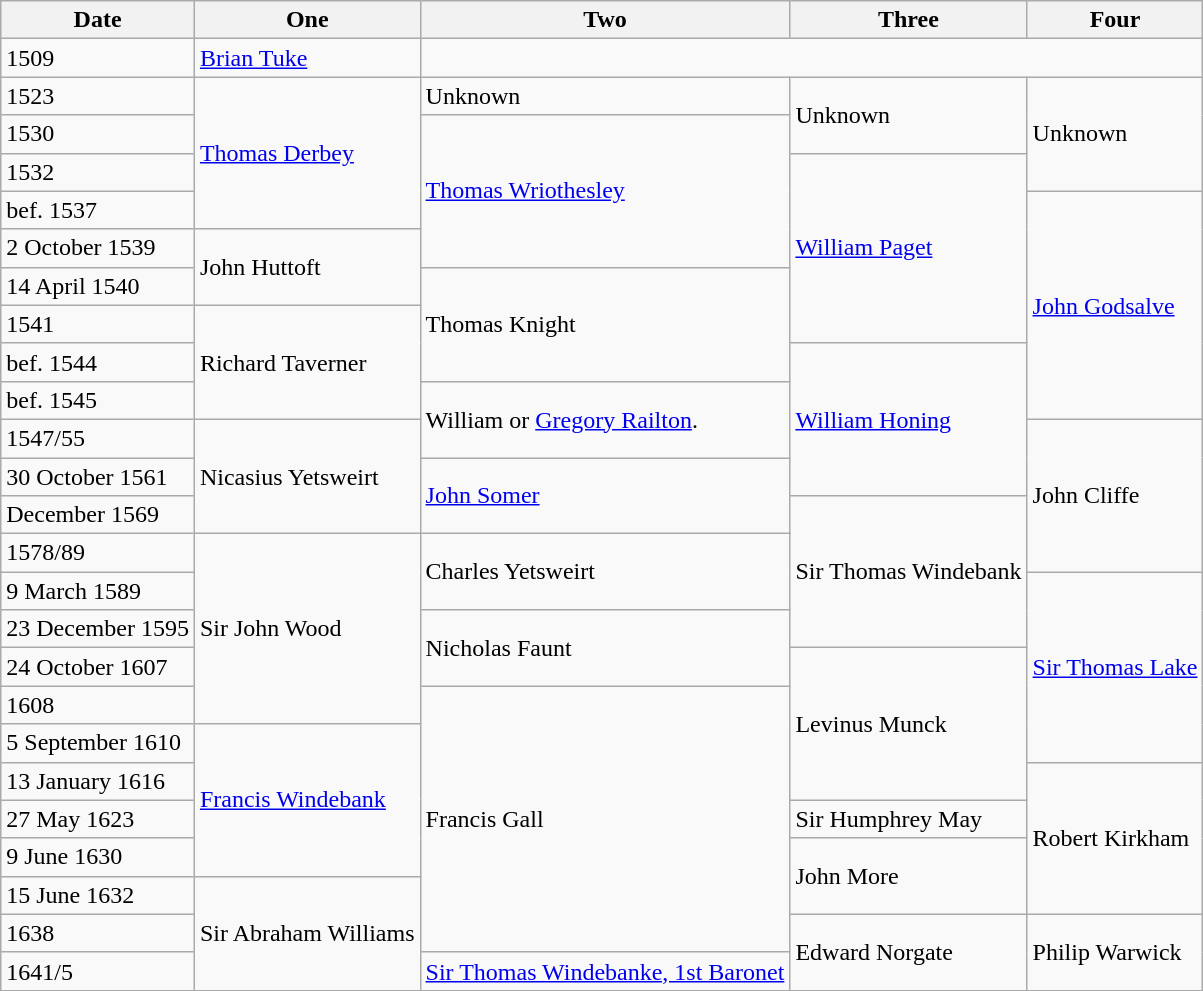<table class="wikitable">
<tr>
<th>Date</th>
<th>One</th>
<th>Two</th>
<th>Three</th>
<th>Four</th>
</tr>
<tr>
<td>1509</td>
<td rowspan=1><a href='#'>Brian Tuke</a></td>
</tr>
<tr>
<td>1523</td>
<td rowspan=4><a href='#'>Thomas Derbey</a></td>
<td>Unknown</td>
<td rowspan=2>Unknown</td>
<td rowspan=3>Unknown</td>
</tr>
<tr>
<td>1530</td>
<td rowspan=4><a href='#'>Thomas Wriothesley</a></td>
</tr>
<tr>
<td>1532</td>
<td rowspan=5><a href='#'>William Paget</a></td>
</tr>
<tr>
<td>bef. 1537</td>
<td rowspan=6><a href='#'>John Godsalve</a></td>
</tr>
<tr>
<td>2 October 1539</td>
<td rowspan=2>John Huttoft</td>
</tr>
<tr>
<td>14 April 1540</td>
<td rowspan=3>Thomas Knight</td>
</tr>
<tr>
<td>1541</td>
<td rowspan=3>Richard Taverner</td>
</tr>
<tr>
<td>bef. 1544</td>
<td rowspan=4><a href='#'>William Honing</a></td>
</tr>
<tr>
<td>bef. 1545</td>
<td rowspan=2>William or <a href='#'>Gregory Railton</a>.</td>
</tr>
<tr>
<td>1547/55</td>
<td rowspan=3>Nicasius Yetsweirt</td>
<td rowspan=4>John Cliffe</td>
</tr>
<tr>
<td>30 October 1561</td>
<td rowspan=2><a href='#'>John Somer</a></td>
</tr>
<tr>
<td>December 1569</td>
<td rowspan=4>Sir Thomas Windebank</td>
</tr>
<tr>
<td>1578/89</td>
<td rowspan=5>Sir John Wood</td>
<td rowspan=2>Charles Yetsweirt</td>
</tr>
<tr>
<td>9 March 1589</td>
<td rowspan=5><a href='#'>Sir Thomas Lake</a></td>
</tr>
<tr>
<td>23 December 1595</td>
<td rowspan=2>Nicholas Faunt</td>
</tr>
<tr>
<td>24 October 1607</td>
<td rowspan=4>Levinus Munck</td>
</tr>
<tr>
<td>1608</td>
<td rowspan=7>Francis Gall</td>
</tr>
<tr>
<td>5 September 1610</td>
<td rowspan=4><a href='#'>Francis Windebank</a></td>
</tr>
<tr>
<td>13 January 1616</td>
<td rowspan=4>Robert Kirkham</td>
</tr>
<tr>
<td>27 May 1623</td>
<td>Sir Humphrey May</td>
</tr>
<tr>
<td>9 June 1630</td>
<td rowspan=2>John More</td>
</tr>
<tr>
<td>15 June 1632</td>
<td rowspan=3>Sir Abraham Williams</td>
</tr>
<tr>
<td>1638</td>
<td rowspan=2>Edward Norgate</td>
<td rowspan=2>Philip Warwick</td>
</tr>
<tr>
<td>1641/5</td>
<td><a href='#'>Sir Thomas Windebanke, 1st Baronet</a></td>
</tr>
</table>
